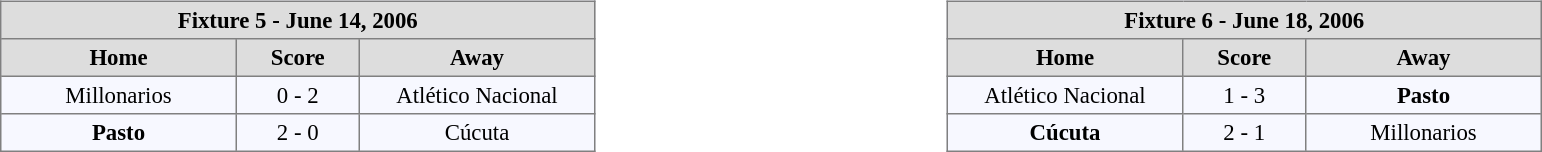<table width=100%>
<tr>
<td valign=top width=50% align=left><br><table align=center bgcolor="#f7f8ff" cellpadding="3" cellspacing="0" border="1" style="font-size: 95%; border: gray solid 1px; border-collapse: collapse;">
<tr align=center bgcolor=#DDDDDD style="color:black;">
<th colspan=3 align=center>Fixture 5 - June 14, 2006</th>
</tr>
<tr align=center bgcolor=#DDDDDD style="color:black;">
<th width="150">Home</th>
<th width="75">Score</th>
<th width="150">Away</th>
</tr>
<tr align=center>
<td>Millonarios</td>
<td>0 - 2</td>
<td>Atlético Nacional</td>
</tr>
<tr align=center>
<td><strong>Pasto</strong></td>
<td>2 - 0</td>
<td>Cúcuta</td>
</tr>
</table>
</td>
<td valign=top width=50% align=left><br><table align=center bgcolor="#f7f8ff" cellpadding="3" cellspacing="0" border="1" style="font-size: 95%; border: gray solid 1px; border-collapse: collapse;">
<tr align=center bgcolor=#DDDDDD style="color:black;">
<th colspan=3 align=center>Fixture 6 - June 18, 2006</th>
</tr>
<tr align=center bgcolor=#DDDDDD style="color:black;">
<th width="150">Home</th>
<th width="75">Score</th>
<th width="150">Away</th>
</tr>
<tr align=center>
<td>Atlético Nacional</td>
<td>1 - 3</td>
<td><strong>Pasto</strong></td>
</tr>
<tr align=center>
<td><strong>Cúcuta</strong></td>
<td>2 - 1</td>
<td>Millonarios</td>
</tr>
</table>
</td>
</tr>
</table>
